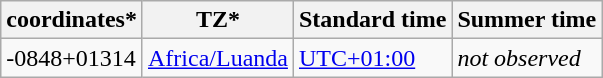<table class="wikitable sortable">
<tr>
<th>coordinates*</th>
<th>TZ*</th>
<th>Standard time</th>
<th>Summer time</th>
</tr>
<tr --->
<td>-0848+01314</td>
<td><a href='#'>Africa/Luanda</a></td>
<td><a href='#'>UTC+01:00</a></td>
<td><em>not observed</em></td>
</tr>
</table>
